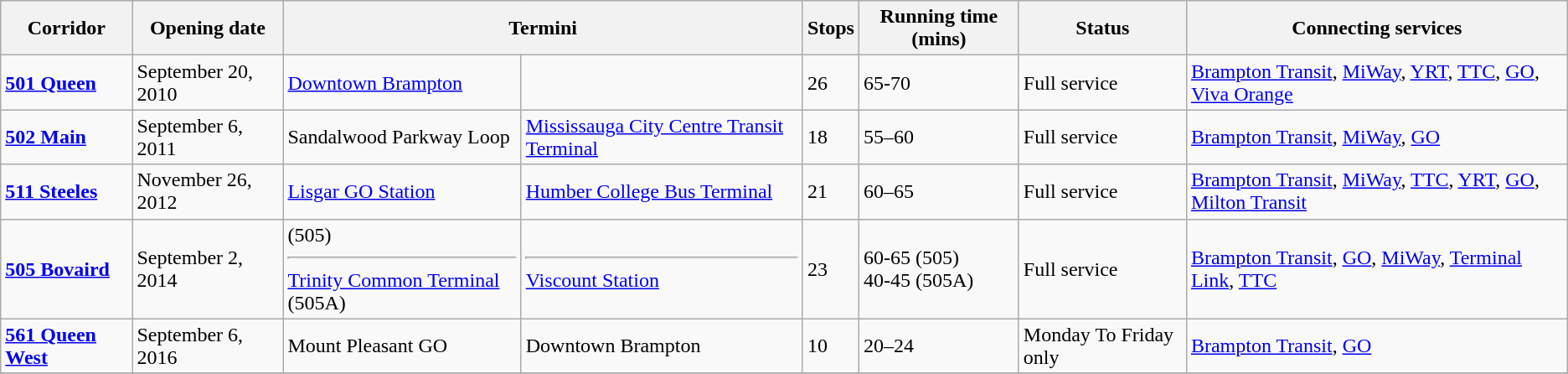<table class="wikitable">
<tr>
<th>Corridor</th>
<th>Opening date</th>
<th colspan="2">Termini</th>
<th>Stops</th>
<th>Running time (mins)</th>
<th>Status</th>
<th>Connecting services</th>
</tr>
<tr>
<td><strong><a href='#'>501 Queen</a></strong></td>
<td>September 20, 2010</td>
<td><a href='#'>Downtown Brampton</a></td>
<td></td>
<td>26</td>
<td>65-70</td>
<td>Full service</td>
<td><a href='#'>Brampton Transit</a>, <a href='#'>MiWay</a>, <a href='#'>YRT</a>, <a href='#'>TTC</a>, <a href='#'>GO</a>, <a href='#'>Viva Orange</a></td>
</tr>
<tr>
<td><strong><a href='#'>502 Main</a></strong></td>
<td>September 6, 2011</td>
<td>Sandalwood Parkway Loop</td>
<td><a href='#'>Mississauga City Centre Transit Terminal</a></td>
<td>18</td>
<td>55–60</td>
<td>Full service</td>
<td><a href='#'>Brampton Transit</a>, <a href='#'>MiWay</a>, <a href='#'>GO</a></td>
</tr>
<tr>
<td><strong><a href='#'>511 Steeles</a></strong></td>
<td>November 26, 2012</td>
<td><a href='#'>Lisgar GO Station</a></td>
<td><a href='#'>Humber College Bus Terminal</a></td>
<td>21</td>
<td>60–65</td>
<td>Full service</td>
<td><a href='#'>Brampton Transit</a>, <a href='#'>MiWay</a>, <a href='#'>TTC</a>, <a href='#'>YRT</a>, <a href='#'>GO</a>, <a href='#'>Milton Transit</a></td>
</tr>
<tr>
<td><strong><a href='#'>505 Bovaird</a></strong></td>
<td>September 2, 2014</td>
<td>(505)<hr><a href='#'>Trinity Common Terminal</a> (505A)</td>
<td><hr><a href='#'>Viscount Station</a></td>
<td>23</td>
<td>60-65 (505)<br>40-45 (505A)</td>
<td>Full service</td>
<td><a href='#'>Brampton Transit</a>,  <a href='#'>GO</a>, <a href='#'>MiWay</a>, <a href='#'>Terminal Link</a>, <a href='#'>TTC</a></td>
</tr>
<tr>
<td><strong><a href='#'>561 Queen West</a></strong></td>
<td>September 6, 2016</td>
<td>Mount Pleasant GO</td>
<td>Downtown Brampton</td>
<td>10</td>
<td>20–24</td>
<td>Monday To Friday only</td>
<td><a href='#'>Brampton Transit</a>, <a href='#'>GO</a></td>
</tr>
<tr>
</tr>
</table>
